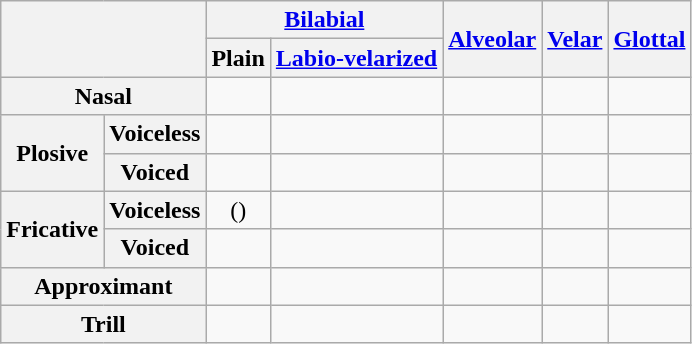<table class="wikitable" style="text-align:center">
<tr>
<th colspan=2 rowspan=2></th>
<th colspan=2><a href='#'>Bilabial</a></th>
<th rowspan=2><a href='#'>Alveolar</a></th>
<th rowspan=2><a href='#'>Velar</a></th>
<th rowspan=2><a href='#'>Glottal</a></th>
</tr>
<tr>
<th>Plain</th>
<th><a href='#'>Labio-velarized</a></th>
</tr>
<tr>
<th colspan=2>Nasal</th>
<td></td>
<td></td>
<td></td>
<td></td>
<td></td>
</tr>
<tr>
<th rowspan=2>Plosive</th>
<th>Voiceless</th>
<td></td>
<td></td>
<td></td>
<td></td>
<td></td>
</tr>
<tr>
<th>Voiced</th>
<td></td>
<td></td>
<td></td>
<td></td>
<td></td>
</tr>
<tr>
<th rowspan=2>Fricative</th>
<th>Voiceless</th>
<td>()</td>
<td></td>
<td></td>
<td></td>
<td></td>
</tr>
<tr>
<th>Voiced</th>
<td></td>
<td></td>
<td></td>
<td></td>
<td></td>
</tr>
<tr>
<th colspan=2>Approximant</th>
<td></td>
<td></td>
<td></td>
<td></td>
<td></td>
</tr>
<tr>
<th colspan=2>Trill</th>
<td></td>
<td></td>
<td></td>
<td></td>
<td></td>
</tr>
</table>
